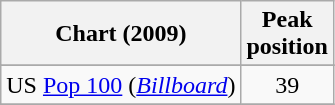<table class="wikitable sortable">
<tr>
<th>Chart (2009)</th>
<th>Peak<br>position</th>
</tr>
<tr>
</tr>
<tr>
</tr>
<tr>
</tr>
<tr>
</tr>
<tr>
</tr>
<tr>
<td align="left">US <a href='#'>Pop 100</a> (<em><a href='#'>Billboard</a></em>)</td>
<td style="text-align:center;">39</td>
</tr>
<tr>
</tr>
</table>
